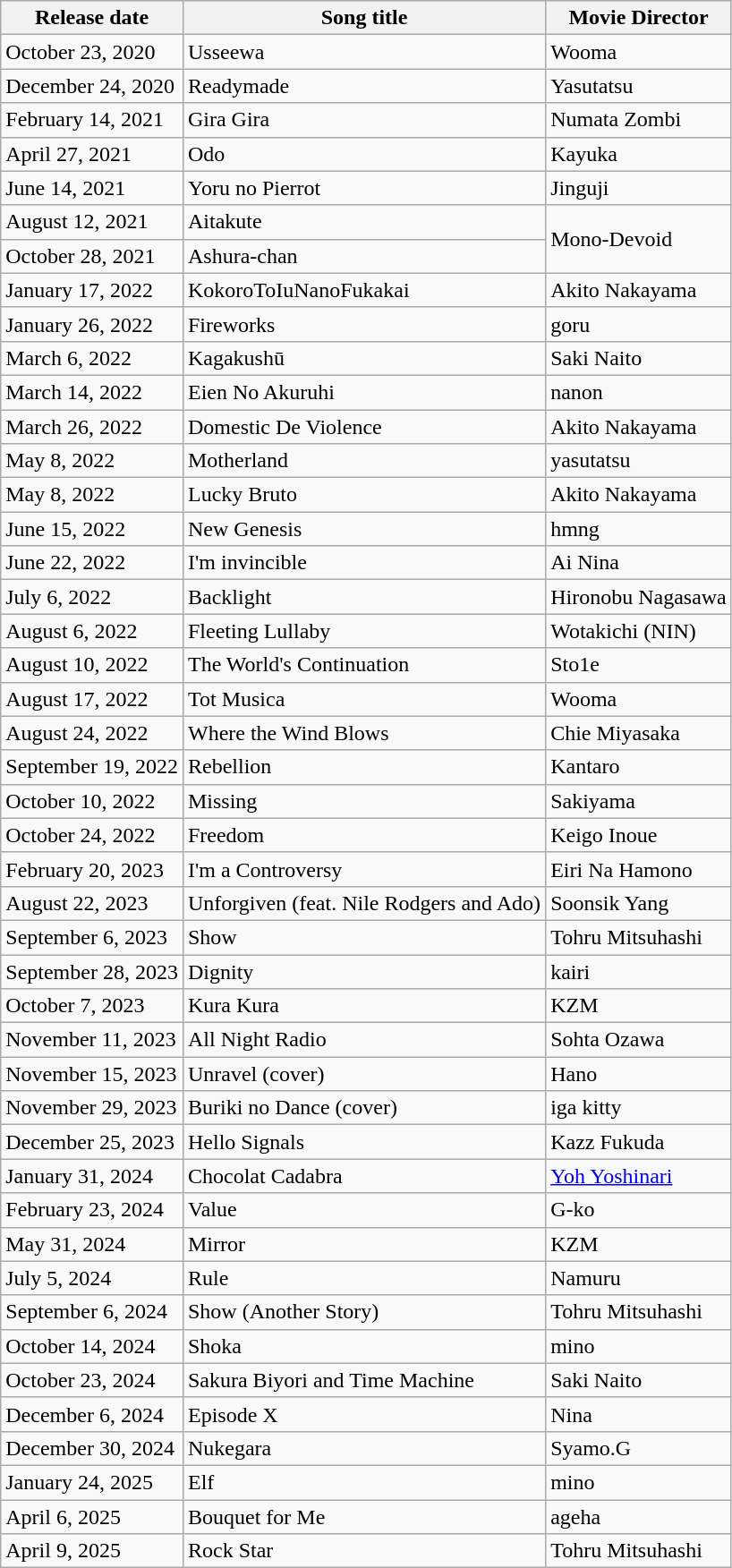<table class="wikitable">
<tr>
<th>Release date</th>
<th>Song title</th>
<th>Movie Director</th>
</tr>
<tr>
<td>October 23, 2020</td>
<td>Usseewa</td>
<td>Wooma</td>
</tr>
<tr>
<td>December 24, 2020</td>
<td>Readymade</td>
<td>Yasutatsu</td>
</tr>
<tr>
<td>February 14, 2021</td>
<td>Gira Gira</td>
<td>Numata Zombi</td>
</tr>
<tr>
<td>April 27, 2021</td>
<td>Odo</td>
<td>Kayuka</td>
</tr>
<tr>
<td>June 14, 2021</td>
<td>Yoru no Pierrot</td>
<td>Jinguji</td>
</tr>
<tr>
<td>August 12, 2021</td>
<td>Aitakute</td>
<td rowspan="2">Mono-Devoid</td>
</tr>
<tr>
<td>October 28, 2021</td>
<td>Ashura-chan</td>
</tr>
<tr>
<td>January 17, 2022</td>
<td>KokoroToIuNanoFukakai</td>
<td>Akito Nakayama</td>
</tr>
<tr>
<td>January 26, 2022</td>
<td>Fireworks</td>
<td>goru</td>
</tr>
<tr>
<td>March 6, 2022</td>
<td>Kagakushū</td>
<td>Saki Naito</td>
</tr>
<tr>
<td>March 14, 2022</td>
<td>Eien No Akuruhi</td>
<td>nanon</td>
</tr>
<tr>
<td>March 26, 2022</td>
<td>Domestic De Violence</td>
<td>Akito Nakayama</td>
</tr>
<tr>
<td>May 8, 2022</td>
<td>Motherland</td>
<td>yasutatsu</td>
</tr>
<tr>
<td>May 8, 2022</td>
<td>Lucky Bruto</td>
<td>Akito Nakayama</td>
</tr>
<tr>
<td>June 15, 2022</td>
<td>New Genesis</td>
<td>hmng</td>
</tr>
<tr>
<td>June 22, 2022</td>
<td>I'm invincible</td>
<td>Ai Nina</td>
</tr>
<tr>
<td>July 6, 2022</td>
<td>Backlight</td>
<td>Hironobu Nagasawa</td>
</tr>
<tr>
<td>August 6, 2022</td>
<td>Fleeting Lullaby</td>
<td>Wotakichi (NIN)</td>
</tr>
<tr>
<td>August 10, 2022</td>
<td>The World's Continuation</td>
<td>Sto1e</td>
</tr>
<tr>
<td>August 17, 2022</td>
<td>Tot Musica</td>
<td>Wooma</td>
</tr>
<tr>
<td>August 24, 2022</td>
<td>Where the Wind Blows</td>
<td>Chie Miyasaka</td>
</tr>
<tr>
<td>September 19, 2022</td>
<td>Rebellion</td>
<td>Kantaro</td>
</tr>
<tr>
<td>October 10, 2022</td>
<td>Missing</td>
<td>Sakiyama</td>
</tr>
<tr>
<td>October 24, 2022</td>
<td>Freedom</td>
<td>Keigo Inoue</td>
</tr>
<tr>
<td>February 20, 2023</td>
<td>I'm a Controversy</td>
<td>Eiri Na Hamono</td>
</tr>
<tr>
<td>August 22, 2023</td>
<td>Unforgiven (feat. Nile Rodgers and Ado)</td>
<td>Soonsik Yang</td>
</tr>
<tr>
<td>September 6, 2023</td>
<td>Show</td>
<td>Tohru Mitsuhashi</td>
</tr>
<tr>
<td>September 28, 2023</td>
<td>Dignity</td>
<td>kairi</td>
</tr>
<tr>
<td>October 7, 2023</td>
<td>Kura Kura</td>
<td>KZM</td>
</tr>
<tr>
<td>November 11, 2023</td>
<td>All Night Radio</td>
<td>Sohta Ozawa</td>
</tr>
<tr>
<td>November 15, 2023</td>
<td>Unravel (cover)</td>
<td>Hano</td>
</tr>
<tr>
<td>November 29, 2023</td>
<td>Buriki no Dance (cover)</td>
<td>iga kitty</td>
</tr>
<tr>
<td>December 25, 2023</td>
<td>Hello Signals</td>
<td>Kazz Fukuda</td>
</tr>
<tr>
<td>January 31, 2024</td>
<td>Chocolat Cadabra</td>
<td><a href='#'>Yoh Yoshinari</a></td>
</tr>
<tr>
<td>February 23, 2024</td>
<td>Value</td>
<td>G-ko</td>
</tr>
<tr>
<td>May 31, 2024</td>
<td>Mirror</td>
<td>KZM</td>
</tr>
<tr>
<td>July 5, 2024</td>
<td>Rule</td>
<td>Namuru</td>
</tr>
<tr>
<td>September 6, 2024</td>
<td>Show (Another Story)</td>
<td>Tohru Mitsuhashi</td>
</tr>
<tr>
<td>October 14, 2024</td>
<td>Shoka</td>
<td>mino</td>
</tr>
<tr>
<td>October 23, 2024</td>
<td>Sakura Biyori and Time Machine</td>
<td>Saki Naito</td>
</tr>
<tr>
<td>December 6, 2024</td>
<td>Episode X</td>
<td>Nina</td>
</tr>
<tr>
<td>December 30, 2024</td>
<td>Nukegara</td>
<td>Syamo.G</td>
</tr>
<tr>
<td>January 24, 2025</td>
<td>Elf</td>
<td>mino</td>
</tr>
<tr>
<td>April 6, 2025</td>
<td>Bouquet for Me</td>
<td>ageha</td>
</tr>
<tr>
<td>April 9, 2025</td>
<td>Rock Star</td>
<td>Tohru Mitsuhashi</td>
</tr>
</table>
